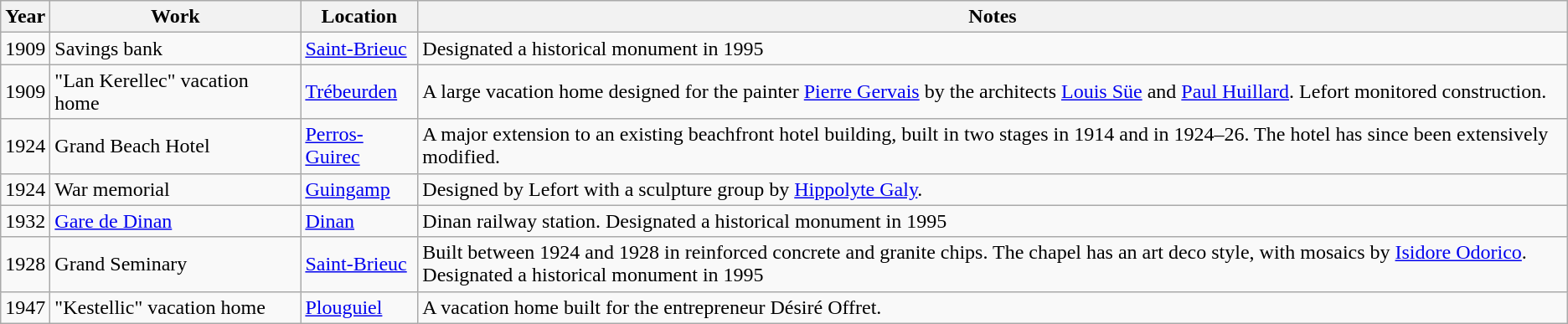<table class="wikitable sortable">
<tr>
<th>Year</th>
<th style="width:12em;">Work</th>
<th>Location</th>
<th>Notes</th>
</tr>
<tr>
<td>1909</td>
<td>Savings bank</td>
<td><a href='#'>Saint-Brieuc</a></td>
<td>Designated a historical monument in 1995</td>
</tr>
<tr>
<td>1909</td>
<td>"Lan Kerellec" vacation home</td>
<td><a href='#'>Trébeurden</a></td>
<td>A large vacation home designed for the painter <a href='#'>Pierre Gervais</a> by the architects <a href='#'>Louis Süe</a> and <a href='#'>Paul Huillard</a>. Lefort monitored construction.</td>
</tr>
<tr>
<td>1924</td>
<td>Grand Beach Hotel</td>
<td><a href='#'>Perros-Guirec</a></td>
<td>A major extension to an existing beachfront hotel building, built in two stages in 1914 and in 1924–26. The hotel has since been extensively modified.</td>
</tr>
<tr>
<td>1924</td>
<td>War memorial</td>
<td><a href='#'>Guingamp</a></td>
<td>Designed by Lefort with a sculpture group by <a href='#'>Hippolyte Galy</a>.</td>
</tr>
<tr>
<td>1932</td>
<td><a href='#'>Gare de Dinan</a></td>
<td><a href='#'>Dinan</a></td>
<td>Dinan railway station. Designated a historical monument in 1995</td>
</tr>
<tr>
<td>1928</td>
<td>Grand Seminary</td>
<td><a href='#'>Saint-Brieuc</a></td>
<td>Built between 1924 and 1928 in reinforced concrete and granite chips. The chapel has an art deco style, with mosaics by <a href='#'>Isidore Odorico</a>. Designated a historical monument in 1995</td>
</tr>
<tr>
<td>1947</td>
<td>"Kestellic" vacation home</td>
<td><a href='#'>Plouguiel</a></td>
<td>A vacation home built for the entrepreneur Désiré Offret.</td>
</tr>
</table>
